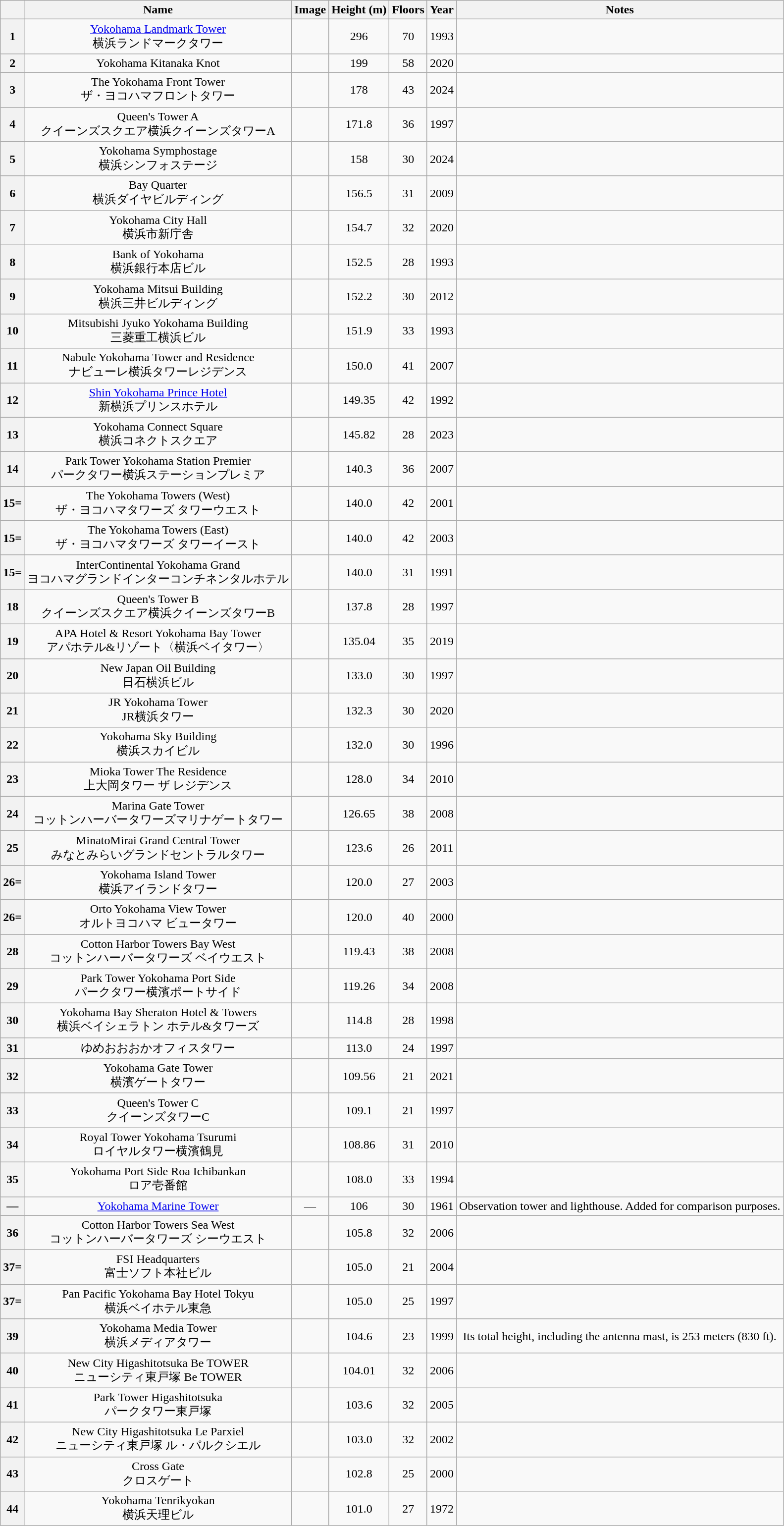<table class="sortable wikitable" style="text-align:center">
<tr>
<th></th>
<th>Name</th>
<th>Image</th>
<th>Height (m)</th>
<th>Floors</th>
<th>Year</th>
<th>Notes</th>
</tr>
<tr>
<th>1</th>
<td><a href='#'>Yokohama Landmark Tower</a><br>横浜ランドマークタワー</td>
<td></td>
<td>296</td>
<td>70</td>
<td>1993</td>
<td></td>
</tr>
<tr>
<th>2</th>
<td>Yokohama Kitanaka Knot</td>
<td></td>
<td>199</td>
<td>58</td>
<td>2020</td>
<td></td>
</tr>
<tr>
<th>3</th>
<td>The Yokohama Front Tower<br>ザ・ヨコハマフロントタワー</td>
<td></td>
<td>178</td>
<td>43</td>
<td>2024</td>
<td></td>
</tr>
<tr>
<th>4</th>
<td>Queen's Tower A<br>クイーンズスクエア横浜クイーンズタワーA</td>
<td></td>
<td>171.8</td>
<td>36</td>
<td>1997</td>
<td></td>
</tr>
<tr>
<th>5</th>
<td>Yokohama Symphostage<br>横浜シンフォステージ</td>
<td></td>
<td>158</td>
<td>30</td>
<td>2024</td>
<td></td>
</tr>
<tr>
<th>6</th>
<td>Bay Quarter<br>横浜ダイヤビルディング</td>
<td></td>
<td>156.5</td>
<td>31</td>
<td>2009</td>
<td></td>
</tr>
<tr>
<th>7</th>
<td>Yokohama City Hall<br>横浜市新庁舎</td>
<td></td>
<td>154.7</td>
<td>32</td>
<td>2020</td>
<td></td>
</tr>
<tr>
<th>8</th>
<td>Bank of Yokohama<br>横浜銀行本店ビル</td>
<td></td>
<td>152.5</td>
<td>28</td>
<td>1993</td>
<td></td>
</tr>
<tr>
<th>9</th>
<td>Yokohama Mitsui Building<br>横浜三井ビルディング</td>
<td></td>
<td>152.2</td>
<td>30</td>
<td>2012</td>
<td></td>
</tr>
<tr>
<th>10</th>
<td>Mitsubishi Jyuko Yokohama Building<br>三菱重工横浜ビル</td>
<td></td>
<td>151.9</td>
<td>33</td>
<td>1993</td>
<td></td>
</tr>
<tr>
<th>11</th>
<td>Nabule Yokohama Tower and Residence<br>ナビューレ横浜タワーレジデンス</td>
<td></td>
<td>150.0</td>
<td>41</td>
<td>2007</td>
<td></td>
</tr>
<tr>
<th>12</th>
<td><a href='#'>Shin Yokohama Prince Hotel</a><br>新横浜プリンスホテル</td>
<td></td>
<td>149.35</td>
<td>42</td>
<td>1992</td>
<td></td>
</tr>
<tr>
<th>13</th>
<td>Yokohama Connect Square<br>横浜コネクトスクエア</td>
<td></td>
<td>145.82</td>
<td>28</td>
<td>2023</td>
<td></td>
</tr>
<tr>
<th>14</th>
<td>Park Tower Yokohama Station Premier<br>パークタワー横浜ステーションプレミア</td>
<td></td>
<td>140.3</td>
<td>36</td>
<td>2007</td>
<td></td>
</tr>
<tr>
</tr>
<tr>
<th>15=</th>
<td>The Yokohama Towers (West)<br>ザ・ヨコハマタワーズ タワーウエスト</td>
<td></td>
<td>140.0</td>
<td>42</td>
<td>2001</td>
<td></td>
</tr>
<tr>
<th>15=</th>
<td>The Yokohama Towers (East)<br>ザ・ヨコハマタワーズ タワーイースト</td>
<td></td>
<td>140.0</td>
<td>42</td>
<td>2003</td>
<td></td>
</tr>
<tr>
<th>15=</th>
<td>InterContinental Yokohama Grand<br>ヨコハマグランドインターコンチネンタルホテル</td>
<td></td>
<td>140.0</td>
<td>31</td>
<td>1991</td>
<td></td>
</tr>
<tr>
<th>18</th>
<td>Queen's Tower B<br>クイーンズスクエア横浜クイーンズタワーB</td>
<td></td>
<td>137.8</td>
<td>28</td>
<td>1997</td>
<td></td>
</tr>
<tr>
<th>19</th>
<td>APA Hotel & Resort Yokohama Bay Tower<br>アパホテル&リゾート〈横浜ベイタワー〉</td>
<td></td>
<td>135.04</td>
<td>35</td>
<td>2019</td>
<td></td>
</tr>
<tr>
<th>20</th>
<td>New Japan Oil Building<br>日石横浜ビル</td>
<td></td>
<td>133.0</td>
<td>30</td>
<td>1997</td>
<td></td>
</tr>
<tr>
<th>21</th>
<td>JR Yokohama Tower<br>JR横浜タワー</td>
<td></td>
<td>132.3</td>
<td>30</td>
<td>2020</td>
<td></td>
</tr>
<tr>
<th>22</th>
<td>Yokohama Sky Building<br>横浜スカイビル</td>
<td></td>
<td>132.0</td>
<td>30</td>
<td>1996</td>
<td></td>
</tr>
<tr>
<th>23</th>
<td>Mioka Tower The Residence<br>上大岡タワー ザ レジデンス</td>
<td></td>
<td>128.0</td>
<td>34</td>
<td>2010</td>
<td></td>
</tr>
<tr>
<th>24</th>
<td>Marina Gate Tower<br>コットンハーバータワーズマリナゲートタワー</td>
<td></td>
<td>126.65</td>
<td>38</td>
<td>2008</td>
<td></td>
</tr>
<tr>
<th>25</th>
<td>MinatoMirai Grand Central Tower<br>みなとみらいグランドセントラルタワー</td>
<td></td>
<td>123.6</td>
<td>26</td>
<td>2011</td>
<td></td>
</tr>
<tr>
<th>26=</th>
<td>Yokohama Island Tower<br>横浜アイランドタワー</td>
<td></td>
<td>120.0</td>
<td>27</td>
<td>2003</td>
<td></td>
</tr>
<tr>
<th>26=</th>
<td>Orto Yokohama View Tower<br>オルトヨコハマ ビュータワー</td>
<td></td>
<td>120.0</td>
<td>40</td>
<td>2000</td>
<td></td>
</tr>
<tr>
<th>28</th>
<td>Cotton Harbor Towers Bay West<br>コットンハーバータワーズ ベイウエスト</td>
<td></td>
<td>119.43</td>
<td>38</td>
<td>2008</td>
<td></td>
</tr>
<tr>
<th>29</th>
<td>Park Tower Yokohama Port Side<br>パークタワー横濱ポートサイド</td>
<td></td>
<td>119.26</td>
<td>34</td>
<td>2008</td>
<td></td>
</tr>
<tr>
<th>30</th>
<td>Yokohama Bay Sheraton Hotel & Towers<br>横浜ベイシェラトン ホテル&タワーズ</td>
<td></td>
<td>114.8</td>
<td>28</td>
<td>1998</td>
<td></td>
</tr>
<tr>
<th>31</th>
<td>ゆめおおおかオフィスタワー</td>
<td></td>
<td>113.0</td>
<td>24</td>
<td>1997</td>
<td></td>
</tr>
<tr>
<th>32</th>
<td>Yokohama Gate Tower<br>横濱ゲートタワー</td>
<td></td>
<td>109.56</td>
<td>21</td>
<td>2021</td>
<td></td>
</tr>
<tr>
<th>33</th>
<td>Queen's Tower C<br>クイーンズタワーC</td>
<td></td>
<td>109.1</td>
<td>21</td>
<td>1997</td>
<td></td>
</tr>
<tr>
<th>34</th>
<td>Royal Tower Yokohama Tsurumi<br>ロイヤルタワー横濱鶴見</td>
<td></td>
<td>108.86</td>
<td>31</td>
<td>2010</td>
<td></td>
</tr>
<tr>
<th>35</th>
<td>Yokohama Port Side Roa Ichibankan<br>ロア壱番館</td>
<td></td>
<td>108.0</td>
<td>33</td>
<td>1994</td>
<td></td>
</tr>
<tr>
<th>—</th>
<td><a href='#'>Yokohama Marine Tower</a></td>
<td>—</td>
<td>106</td>
<td>30</td>
<td>1961</td>
<td>Observation tower and lighthouse. Added for comparison purposes.<br></td>
</tr>
<tr>
<th>36</th>
<td>Cotton Harbor Towers Sea West<br>コットンハーバータワーズ シーウエスト</td>
<td></td>
<td>105.8</td>
<td>32</td>
<td>2006</td>
<td></td>
</tr>
<tr>
<th>37=</th>
<td>FSI Headquarters<br>富士ソフト本社ビル</td>
<td></td>
<td>105.0</td>
<td>21</td>
<td>2004</td>
<td></td>
</tr>
<tr>
<th>37=</th>
<td>Pan Pacific Yokohama Bay Hotel Tokyu<br>横浜ベイホテル東急</td>
<td></td>
<td>105.0</td>
<td>25</td>
<td>1997</td>
<td></td>
</tr>
<tr>
<th>39</th>
<td>Yokohama Media Tower<br>横浜メディアタワー</td>
<td></td>
<td>104.6</td>
<td>23</td>
<td>1999</td>
<td>Its total height, including the antenna mast, is 253 meters (830 ft).</td>
</tr>
<tr>
<th>40</th>
<td>New City Higashitotsuka Be TOWER<br>ニューシティ東戸塚 Be TOWER</td>
<td></td>
<td>104.01</td>
<td>32</td>
<td>2006</td>
<td></td>
</tr>
<tr>
<th>41</th>
<td>Park Tower Higashitotsuka<br>パークタワー東戸塚</td>
<td></td>
<td>103.6</td>
<td>32</td>
<td>2005</td>
<td></td>
</tr>
<tr>
<th>42</th>
<td>New City Higashitotsuka Le Parxiel<br>ニューシティ東戸塚 ル・パルクシエル</td>
<td></td>
<td>103.0</td>
<td>32</td>
<td>2002</td>
<td></td>
</tr>
<tr>
<th>43</th>
<td>Cross Gate<br>クロスゲート</td>
<td></td>
<td>102.8</td>
<td>25</td>
<td>2000</td>
<td></td>
</tr>
<tr>
<th>44</th>
<td>Yokohama Tenrikyokan<br>横浜天理ビル</td>
<td></td>
<td>101.0</td>
<td>27</td>
<td>1972</td>
<td></td>
</tr>
</table>
